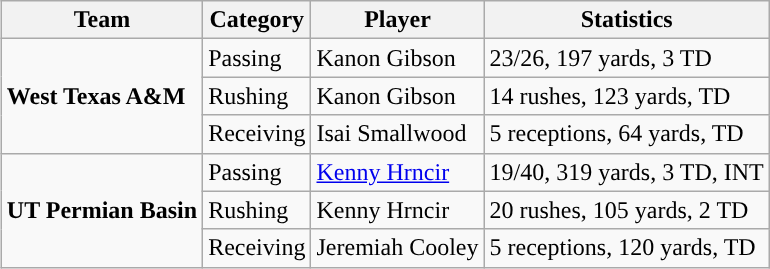<table class="wikitable" style="float: right;">
<tr>
<th>Team</th>
<th>Category</th>
<th>Player</th>
<th>Statistics</th>
</tr>
<tr>
<td rowspan=3><strong>West Texas A&M</strong></td>
<td>Passing</td>
<td>Kanon Gibson</td>
<td>23/26, 197 yards, 3 TD</td>
</tr>
<tr>
<td>Rushing</td>
<td>Kanon Gibson</td>
<td>14 rushes, 123 yards, TD</td>
</tr>
<tr>
<td>Receiving</td>
<td>Isai Smallwood</td>
<td>5 receptions, 64 yards, TD</td>
</tr>
<tr>
<td rowspan=3><strong>UT Permian Basin</strong></td>
<td>Passing</td>
<td><a href='#'>Kenny Hrncir</a></td>
<td>19/40, 319 yards, 3 TD, INT</td>
</tr>
<tr>
<td>Rushing</td>
<td>Kenny Hrncir</td>
<td>20 rushes, 105 yards, 2 TD</td>
</tr>
<tr>
<td>Receiving</td>
<td>Jeremiah Cooley</td>
<td>5 receptions, 120 yards, TD</td>
</tr>
</table>
